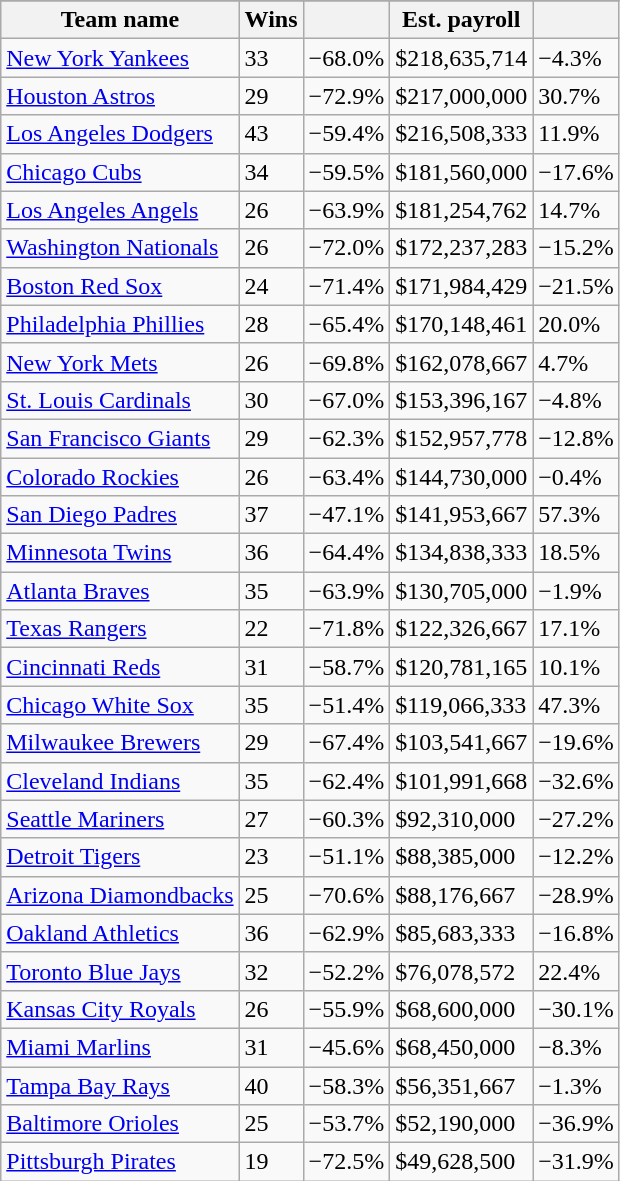<table class="wikitable sortable">
<tr style="text-align:center; font-size:larger;">
</tr>
<tr>
<th>Team name</th>
<th>Wins</th>
<th></th>
<th>Est. payroll</th>
<th></th>
</tr>
<tr>
<td><a href='#'>New York Yankees</a></td>
<td>33</td>
<td>−68.0%</td>
<td>$218,635,714</td>
<td>−4.3%</td>
</tr>
<tr>
<td><a href='#'>Houston Astros</a></td>
<td>29</td>
<td>−72.9%</td>
<td>$217,000,000</td>
<td>30.7%</td>
</tr>
<tr>
<td><a href='#'>Los Angeles Dodgers</a></td>
<td>43</td>
<td>−59.4%</td>
<td>$216,508,333</td>
<td>11.9%</td>
</tr>
<tr>
<td><a href='#'>Chicago Cubs</a></td>
<td>34</td>
<td>−59.5%</td>
<td>$181,560,000</td>
<td>−17.6%</td>
</tr>
<tr>
<td><a href='#'>Los Angeles Angels</a></td>
<td>26</td>
<td>−63.9%</td>
<td>$181,254,762</td>
<td>14.7%</td>
</tr>
<tr>
<td><a href='#'>Washington Nationals</a></td>
<td>26</td>
<td>−72.0%</td>
<td>$172,237,283</td>
<td>−15.2%</td>
</tr>
<tr>
<td><a href='#'>Boston Red Sox</a></td>
<td>24</td>
<td>−71.4%</td>
<td>$171,984,429</td>
<td>−21.5%</td>
</tr>
<tr>
<td><a href='#'>Philadelphia Phillies</a></td>
<td>28</td>
<td>−65.4%</td>
<td>$170,148,461</td>
<td>20.0%</td>
</tr>
<tr>
<td><a href='#'>New York Mets</a></td>
<td>26</td>
<td>−69.8%</td>
<td>$162,078,667</td>
<td>4.7%</td>
</tr>
<tr>
<td><a href='#'>St. Louis Cardinals</a></td>
<td>30</td>
<td>−67.0%</td>
<td>$153,396,167</td>
<td>−4.8%</td>
</tr>
<tr>
<td><a href='#'>San Francisco Giants</a></td>
<td>29</td>
<td>−62.3%</td>
<td>$152,957,778</td>
<td>−12.8%</td>
</tr>
<tr>
<td><a href='#'>Colorado Rockies</a></td>
<td>26</td>
<td>−63.4%</td>
<td>$144,730,000</td>
<td>−0.4%</td>
</tr>
<tr>
<td><a href='#'>San Diego Padres</a></td>
<td>37</td>
<td>−47.1%</td>
<td>$141,953,667</td>
<td>57.3%</td>
</tr>
<tr>
<td><a href='#'>Minnesota Twins</a></td>
<td>36</td>
<td>−64.4%</td>
<td>$134,838,333</td>
<td>18.5%</td>
</tr>
<tr>
<td><a href='#'>Atlanta Braves</a></td>
<td>35</td>
<td>−63.9%</td>
<td>$130,705,000</td>
<td>−1.9%</td>
</tr>
<tr>
<td><a href='#'>Texas Rangers</a></td>
<td>22</td>
<td>−71.8%</td>
<td>$122,326,667</td>
<td>17.1%</td>
</tr>
<tr>
<td><a href='#'>Cincinnati Reds</a></td>
<td>31</td>
<td>−58.7%</td>
<td>$120,781,165</td>
<td>10.1%</td>
</tr>
<tr>
<td><a href='#'>Chicago White Sox</a></td>
<td>35</td>
<td>−51.4%</td>
<td>$119,066,333</td>
<td>47.3%</td>
</tr>
<tr>
<td><a href='#'>Milwaukee Brewers</a></td>
<td>29</td>
<td>−67.4%</td>
<td>$103,541,667</td>
<td>−19.6%</td>
</tr>
<tr>
<td><a href='#'>Cleveland Indians</a></td>
<td>35</td>
<td>−62.4%</td>
<td>$101,991,668</td>
<td>−32.6%</td>
</tr>
<tr>
<td><a href='#'>Seattle Mariners</a></td>
<td>27</td>
<td>−60.3%</td>
<td>$92,310,000</td>
<td>−27.2%</td>
</tr>
<tr>
<td><a href='#'>Detroit Tigers</a></td>
<td>23</td>
<td>−51.1%</td>
<td>$88,385,000</td>
<td>−12.2%</td>
</tr>
<tr>
<td><a href='#'>Arizona Diamondbacks</a></td>
<td>25</td>
<td>−70.6%</td>
<td>$88,176,667</td>
<td>−28.9%</td>
</tr>
<tr>
<td><a href='#'>Oakland Athletics</a></td>
<td>36</td>
<td>−62.9%</td>
<td>$85,683,333</td>
<td>−16.8%</td>
</tr>
<tr>
<td><a href='#'>Toronto Blue Jays</a></td>
<td>32</td>
<td>−52.2%</td>
<td>$76,078,572</td>
<td>22.4%</td>
</tr>
<tr>
<td><a href='#'>Kansas City Royals</a></td>
<td>26</td>
<td>−55.9%</td>
<td>$68,600,000</td>
<td>−30.1%</td>
</tr>
<tr>
<td><a href='#'>Miami Marlins</a></td>
<td>31</td>
<td>−45.6%</td>
<td>$68,450,000</td>
<td>−8.3%</td>
</tr>
<tr>
<td><a href='#'>Tampa Bay Rays</a></td>
<td>40</td>
<td>−58.3%</td>
<td>$56,351,667</td>
<td>−1.3%</td>
</tr>
<tr>
<td><a href='#'>Baltimore Orioles</a></td>
<td>25</td>
<td>−53.7%</td>
<td>$52,190,000</td>
<td>−36.9%</td>
</tr>
<tr>
<td><a href='#'>Pittsburgh Pirates</a></td>
<td>19</td>
<td>−72.5%</td>
<td>$49,628,500</td>
<td>−31.9%</td>
</tr>
</table>
